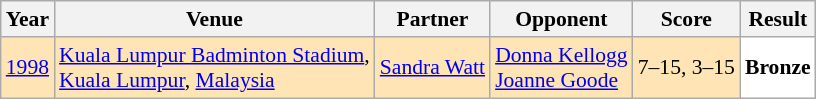<table class="sortable wikitable" style="font-size: 90%;">
<tr>
<th>Year</th>
<th>Venue</th>
<th>Partner</th>
<th>Opponent</th>
<th>Score</th>
<th>Result</th>
</tr>
<tr style="background:#FFE4B5">
<td align="center"><a href='#'>1998</a></td>
<td align="left"><a href='#'>Kuala Lumpur Badminton Stadium</a>,<br><a href='#'>Kuala Lumpur</a>, <a href='#'>Malaysia</a></td>
<td align="left"> <a href='#'>Sandra Watt</a></td>
<td align="left"> <a href='#'>Donna Kellogg</a> <br>  <a href='#'>Joanne Goode</a></td>
<td align="left">7–15, 3–15</td>
<td style="text-align:left; background:white"> <strong>Bronze</strong></td>
</tr>
</table>
